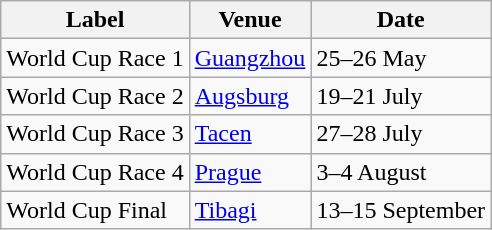<table class="wikitable">
<tr>
<th>Label</th>
<th>Venue</th>
<th>Date</th>
</tr>
<tr align=left>
<td>World Cup Race 1</td>
<td align=left> <a href='#'>Guangzhou</a></td>
<td align=left>25–26 May</td>
</tr>
<tr align=left>
<td>World Cup Race 2</td>
<td align=left> <a href='#'>Augsburg</a></td>
<td align=left>19–21 July</td>
</tr>
<tr align=left>
<td>World Cup Race 3</td>
<td align=left> <a href='#'>Tacen</a></td>
<td align=left>27–28 July</td>
</tr>
<tr align=left>
<td>World Cup Race 4</td>
<td align=left> <a href='#'>Prague</a></td>
<td align=left>3–4 August</td>
</tr>
<tr align=left>
<td>World Cup Final</td>
<td align=left> <a href='#'>Tibagi</a></td>
<td align=left>13–15 September</td>
</tr>
</table>
